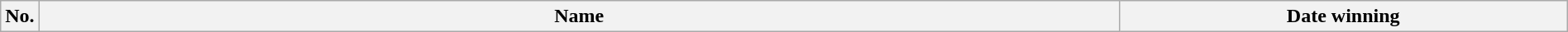<table class="wikitable" width=100%>
<tr>
<th style="width:1%;">No.</th>
<th style="width:70%;">Name</th>
<th style="width:29%;">Date winning</th>
</tr>
</table>
